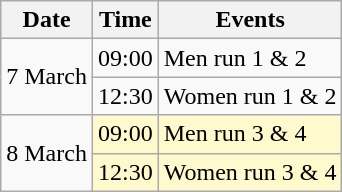<table class="wikitable">
<tr>
<th>Date</th>
<th>Time</th>
<th>Events</th>
</tr>
<tr>
<td rowspan="2">7 March</td>
<td>09:00</td>
<td>Men run 1 & 2</td>
</tr>
<tr>
<td>12:30</td>
<td>Women run 1 & 2</td>
</tr>
<tr>
<td rowspan="2">8 March</td>
<td bgcolor="lemonchiffon">09:00</td>
<td bgcolor="lemonchiffon">Men run 3 & 4</td>
</tr>
<tr bgcolor="lemonchiffon">
<td>12:30</td>
<td>Women run 3 & 4</td>
</tr>
</table>
